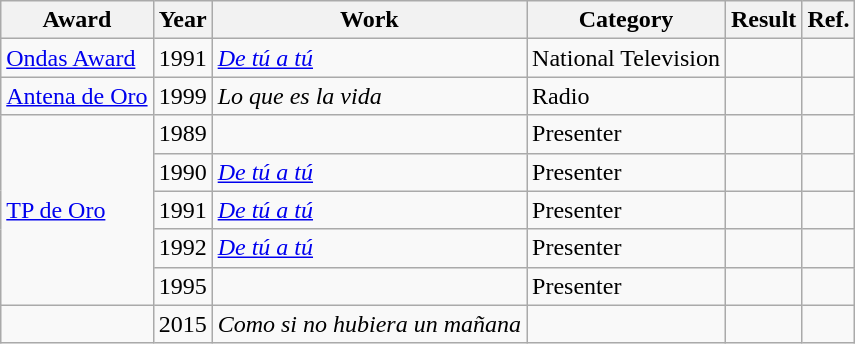<table class="wikitable">
<tr>
<th>Award</th>
<th>Year</th>
<th>Work</th>
<th>Category</th>
<th>Result</th>
<th>Ref.</th>
</tr>
<tr>
<td rowspan=1><a href='#'>Ondas Award</a></td>
<td>1991</td>
<td><em><a href='#'>De tú a tú</a></em></td>
<td>National Television</td>
<td></td>
<td></td>
</tr>
<tr>
<td rowspan=1><a href='#'>Antena de Oro</a></td>
<td>1999</td>
<td><em>Lo que es la vida</em></td>
<td>Radio</td>
<td></td>
<td></td>
</tr>
<tr>
<td rowspan=5><a href='#'>TP de Oro</a></td>
<td>1989</td>
<td><em></em></td>
<td>Presenter</td>
<td></td>
<td></td>
</tr>
<tr>
<td>1990</td>
<td><em><a href='#'>De tú a tú</a></em></td>
<td>Presenter</td>
<td></td>
<td></td>
</tr>
<tr>
<td>1991</td>
<td><em><a href='#'>De tú a tú</a></em></td>
<td>Presenter</td>
<td></td>
<td></td>
</tr>
<tr>
<td>1992</td>
<td><em><a href='#'>De tú a tú</a></em></td>
<td>Presenter</td>
<td></td>
<td></td>
</tr>
<tr>
<td>1995</td>
<td><em></em></td>
<td>Presenter</td>
<td></td>
<td></td>
</tr>
<tr>
<td></td>
<td>2015</td>
<td><em>Como si no hubiera un mañana</em></td>
<td></td>
<td></td>
<td></td>
</tr>
</table>
